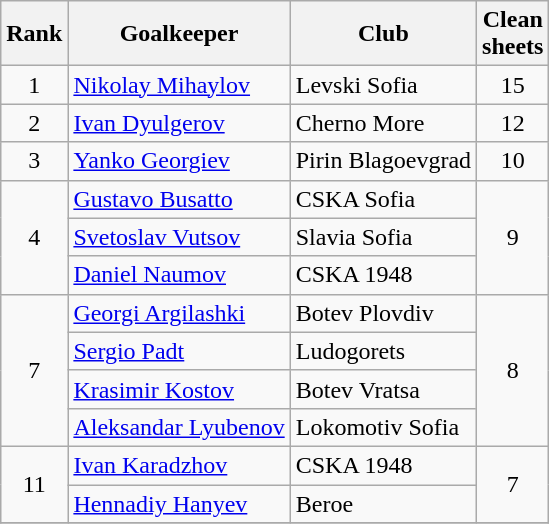<table class="wikitable" style="text-align:center">
<tr>
<th>Rank</th>
<th>Goalkeeper</th>
<th>Club</th>
<th>Clean<br>sheets</th>
</tr>
<tr>
<td rowspan=1>1</td>
<td align="left"> <a href='#'>Nikolay Mihaylov</a></td>
<td align="left">Levski Sofia</td>
<td rowspan=1>15</td>
</tr>
<tr>
<td rowspan=1>2</td>
<td align="left"> <a href='#'>Ivan Dyulgerov</a></td>
<td align="left">Cherno More</td>
<td rowspan=1>12</td>
</tr>
<tr>
<td rowspan=1>3</td>
<td align="left"> <a href='#'>Yanko Georgiev</a></td>
<td align="left">Pirin Blagoevgrad</td>
<td rowspan=1>10</td>
</tr>
<tr>
<td rowspan=3>4</td>
<td align="left"> <a href='#'>Gustavo Busatto</a></td>
<td align="left">CSKA Sofia</td>
<td rowspan=3>9</td>
</tr>
<tr>
<td align="left"> <a href='#'>Svetoslav Vutsov</a></td>
<td align="left">Slavia Sofia</td>
</tr>
<tr>
<td align="left"> <a href='#'>Daniel Naumov</a></td>
<td align="left">CSKA 1948</td>
</tr>
<tr>
<td rowspan=4>7</td>
<td align="left"> <a href='#'>Georgi Argilashki</a></td>
<td align="left">Botev Plovdiv</td>
<td rowspan=4>8</td>
</tr>
<tr>
<td align="left"> <a href='#'>Sergio Padt</a></td>
<td align="left">Ludogorets</td>
</tr>
<tr>
<td align="left"> <a href='#'>Krasimir Kostov</a></td>
<td align="left">Botev Vratsa</td>
</tr>
<tr>
<td align="left"> <a href='#'>Aleksandar Lyubenov</a></td>
<td align="left">Lokomotiv Sofia</td>
</tr>
<tr>
<td rowspan=2>11</td>
<td align="left"> <a href='#'>Ivan Karadzhov</a></td>
<td align="left">CSKA 1948</td>
<td rowspan=2>7</td>
</tr>
<tr>
<td align="left"> <a href='#'>Hennadiy Hanyev</a></td>
<td align="left">Beroe</td>
</tr>
<tr>
</tr>
</table>
